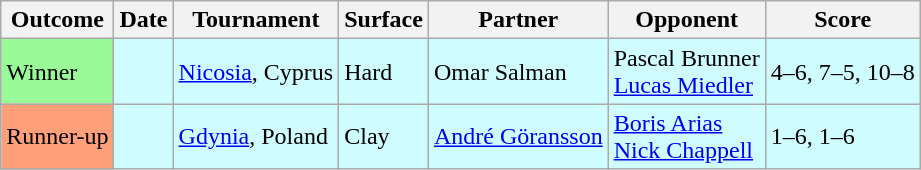<table class=wikitable>
<tr>
<th>Outcome</th>
<th>Date</th>
<th>Tournament</th>
<th>Surface</th>
<th>Partner</th>
<th>Opponent</th>
<th>Score</th>
</tr>
<tr bgcolor=cffcff>
<td bgcolor=#98FB98>Winner</td>
<td></td>
<td><a href='#'>Nicosia</a>, Cyprus</td>
<td>Hard</td>
<td> Omar Salman</td>
<td> Pascal Brunner<br> <a href='#'>Lucas Miedler</a></td>
<td>4–6, 7–5, 10–8</td>
</tr>
<tr bgcolor=cffcff>
<td bgcolor=#FFA07A>Runner-up</td>
<td></td>
<td><a href='#'>Gdynia</a>, Poland</td>
<td>Clay</td>
<td> <a href='#'>André Göransson</a></td>
<td> <a href='#'>Boris Arias</a><br> <a href='#'>Nick Chappell</a></td>
<td>1–6, 1–6</td>
</tr>
</table>
